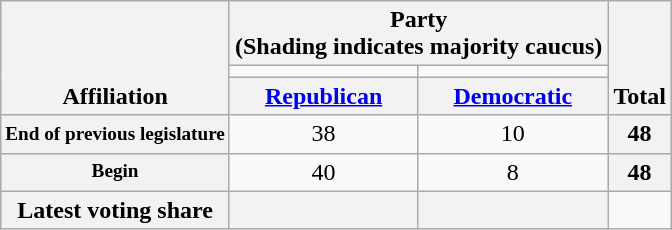<table class="wikitable" style="text-align:center">
<tr valign="bottom">
<th scope="col" rowspan="3">Affiliation</th>
<th scope="col" colspan="2">Party <div>(Shading indicates majority caucus)</div></th>
<th scope="col" rowspan="3">Total</th>
</tr>
<tr style="height:5px">
<td style="color:#33F"></td>
<td style="color:F33"></td>
</tr>
<tr>
<th><a href='#'>Republican</a></th>
<th><a href='#'>Democratic</a></th>
</tr>
<tr>
<th scope="row" style="white-space:nowrap; font-size:80%">End of previous legislature</th>
<td>38</td>
<td>10</td>
<th>48</th>
</tr>
<tr>
<th scope="row" style="white-space:nowrap; font-size:80%">Begin</th>
<td>40</td>
<td>8</td>
<th>48</th>
</tr>
<tr>
<th scope="row">Latest voting share</th>
<th></th>
<th></th>
</tr>
</table>
